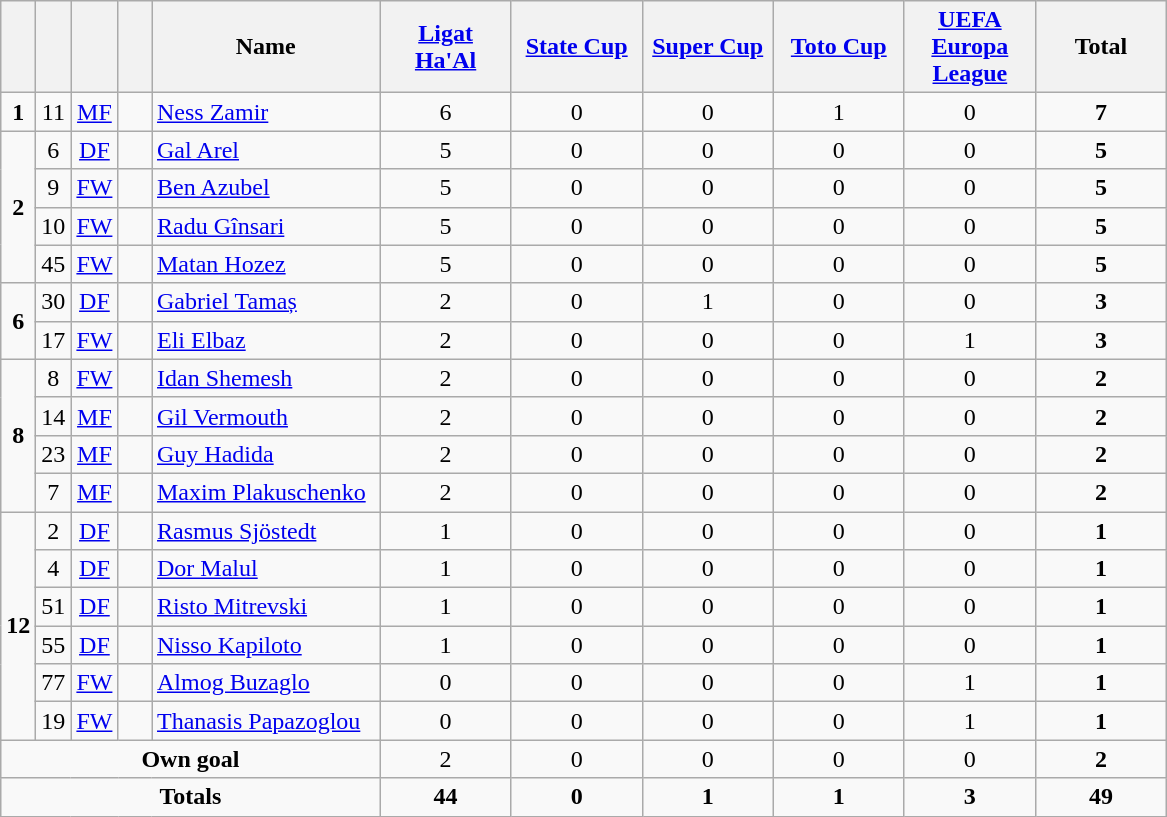<table class="wikitable" style="text-align:center">
<tr>
<th width=15></th>
<th width=15></th>
<th width=15></th>
<th width=15></th>
<th width=145>Name</th>
<th width=80><strong><a href='#'>Ligat Ha'Al</a></strong></th>
<th width=80><strong><a href='#'>State Cup</a></strong></th>
<th width=80><strong><a href='#'>Super Cup</a></strong></th>
<th width=80><strong><a href='#'>Toto Cup</a></strong></th>
<th width=80><strong><a href='#'>UEFA Europa League</a></strong></th>
<th width=80>Total</th>
</tr>
<tr>
<td><strong>1</strong></td>
<td>11</td>
<td><a href='#'>MF</a></td>
<td></td>
<td align=left><a href='#'>Ness Zamir</a></td>
<td>6</td>
<td>0</td>
<td>0</td>
<td>1</td>
<td>0</td>
<td><strong>7</strong></td>
</tr>
<tr>
<td rowspan=4><strong>2</strong></td>
<td>6</td>
<td><a href='#'>DF</a></td>
<td></td>
<td align=left><a href='#'>Gal Arel</a></td>
<td>5</td>
<td>0</td>
<td>0</td>
<td>0</td>
<td>0</td>
<td><strong>5</strong></td>
</tr>
<tr>
<td>9</td>
<td><a href='#'>FW</a></td>
<td></td>
<td align=left><a href='#'>Ben Azubel</a></td>
<td>5</td>
<td>0</td>
<td>0</td>
<td>0</td>
<td>0</td>
<td><strong>5</strong></td>
</tr>
<tr>
<td>10</td>
<td><a href='#'>FW</a></td>
<td></td>
<td align=left><a href='#'>Radu Gînsari</a></td>
<td>5</td>
<td>0</td>
<td>0</td>
<td>0</td>
<td>0</td>
<td><strong>5</strong></td>
</tr>
<tr>
<td>45</td>
<td><a href='#'>FW</a></td>
<td></td>
<td align=left><a href='#'>Matan Hozez</a></td>
<td>5</td>
<td>0</td>
<td>0</td>
<td>0</td>
<td>0</td>
<td><strong>5</strong></td>
</tr>
<tr>
<td rowspan=2><strong>6</strong></td>
<td>30</td>
<td><a href='#'>DF</a></td>
<td></td>
<td align=left><a href='#'>Gabriel Tamaș</a></td>
<td>2</td>
<td>0</td>
<td>1</td>
<td>0</td>
<td>0</td>
<td><strong>3</strong></td>
</tr>
<tr>
<td>17</td>
<td><a href='#'>FW</a></td>
<td></td>
<td align=left><a href='#'>Eli Elbaz</a></td>
<td>2</td>
<td>0</td>
<td>0</td>
<td>0</td>
<td>1</td>
<td><strong>3</strong></td>
</tr>
<tr>
<td rowspan=4><strong>8</strong></td>
<td>8</td>
<td><a href='#'>FW</a></td>
<td></td>
<td align=left><a href='#'>Idan Shemesh</a></td>
<td>2</td>
<td>0</td>
<td>0</td>
<td>0</td>
<td>0</td>
<td><strong>2</strong></td>
</tr>
<tr>
<td>14</td>
<td><a href='#'>MF</a></td>
<td></td>
<td align=left><a href='#'>Gil Vermouth</a></td>
<td>2</td>
<td>0</td>
<td>0</td>
<td>0</td>
<td>0</td>
<td><strong>2</strong></td>
</tr>
<tr>
<td>23</td>
<td><a href='#'>MF</a></td>
<td></td>
<td align=left><a href='#'>Guy Hadida</a></td>
<td>2</td>
<td>0</td>
<td>0</td>
<td>0</td>
<td>0</td>
<td><strong>2</strong></td>
</tr>
<tr>
<td>7</td>
<td><a href='#'>MF</a></td>
<td></td>
<td align=left><a href='#'>Maxim Plakuschenko</a></td>
<td>2</td>
<td>0</td>
<td>0</td>
<td>0</td>
<td>0</td>
<td><strong>2</strong></td>
</tr>
<tr>
<td rowspan=6><strong>12</strong></td>
<td>2</td>
<td><a href='#'>DF</a></td>
<td></td>
<td align=left><a href='#'>Rasmus Sjöstedt</a></td>
<td>1</td>
<td>0</td>
<td>0</td>
<td>0</td>
<td>0</td>
<td><strong>1</strong></td>
</tr>
<tr>
<td>4</td>
<td><a href='#'>DF</a></td>
<td></td>
<td align=left><a href='#'>Dor Malul</a></td>
<td>1</td>
<td>0</td>
<td>0</td>
<td>0</td>
<td>0</td>
<td><strong>1</strong></td>
</tr>
<tr>
<td>51</td>
<td><a href='#'>DF</a></td>
<td></td>
<td align=left><a href='#'>Risto Mitrevski</a></td>
<td>1</td>
<td>0</td>
<td>0</td>
<td>0</td>
<td>0</td>
<td><strong>1</strong></td>
</tr>
<tr>
<td>55</td>
<td><a href='#'>DF</a></td>
<td></td>
<td align=left><a href='#'>Nisso Kapiloto</a></td>
<td>1</td>
<td>0</td>
<td>0</td>
<td>0</td>
<td>0</td>
<td><strong>1</strong></td>
</tr>
<tr>
<td>77</td>
<td><a href='#'>FW</a></td>
<td></td>
<td align=left><a href='#'>Almog Buzaglo</a></td>
<td>0</td>
<td>0</td>
<td>0</td>
<td>0</td>
<td>1</td>
<td><strong>1</strong></td>
</tr>
<tr>
<td>19</td>
<td><a href='#'>FW</a></td>
<td></td>
<td align=left><a href='#'>Thanasis Papazoglou</a></td>
<td>0</td>
<td>0</td>
<td>0</td>
<td>0</td>
<td>1</td>
<td><strong>1</strong></td>
</tr>
<tr>
<td colspan=5><strong>Own goal</strong></td>
<td>2</td>
<td>0</td>
<td>0</td>
<td>0</td>
<td>0</td>
<td><strong>2</strong></td>
</tr>
<tr>
<td colspan=5><strong>Totals</strong></td>
<td><strong>44</strong></td>
<td><strong>0</strong></td>
<td><strong>1</strong></td>
<td><strong>1</strong></td>
<td><strong>3</strong></td>
<td><strong>49</strong></td>
</tr>
</table>
